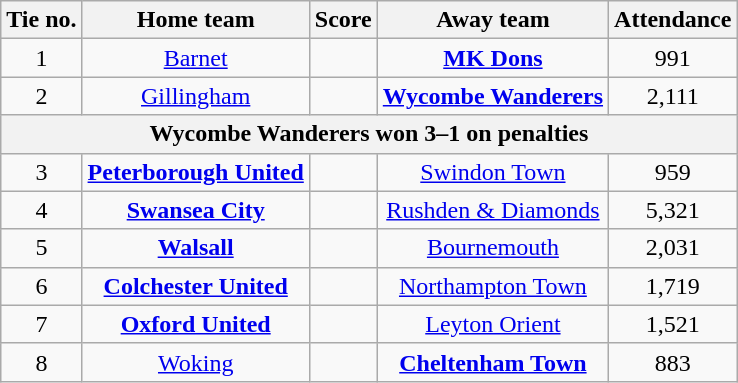<table class="wikitable" style="text-align: center">
<tr>
<th>Tie no.</th>
<th>Home team</th>
<th>Score</th>
<th>Away team</th>
<th>Attendance</th>
</tr>
<tr>
<td>1</td>
<td><a href='#'>Barnet</a></td>
<td></td>
<td><strong><a href='#'>MK Dons</a></strong></td>
<td>991</td>
</tr>
<tr>
<td>2</td>
<td><a href='#'>Gillingham</a></td>
<td></td>
<td><strong><a href='#'>Wycombe Wanderers</a></strong></td>
<td>2,111</td>
</tr>
<tr>
<th colspan=5>Wycombe Wanderers won 3–1 on penalties</th>
</tr>
<tr>
<td>3</td>
<td><strong><a href='#'>Peterborough United</a></strong></td>
<td></td>
<td><a href='#'>Swindon Town</a></td>
<td>959</td>
</tr>
<tr>
<td>4</td>
<td><strong><a href='#'>Swansea City</a></strong></td>
<td></td>
<td><a href='#'>Rushden & Diamonds</a></td>
<td>5,321</td>
</tr>
<tr>
<td>5</td>
<td><strong><a href='#'>Walsall</a></strong></td>
<td></td>
<td><a href='#'>Bournemouth</a></td>
<td>2,031</td>
</tr>
<tr>
<td>6</td>
<td><strong><a href='#'>Colchester United</a></strong></td>
<td></td>
<td><a href='#'>Northampton Town</a></td>
<td>1,719</td>
</tr>
<tr>
<td>7</td>
<td><strong><a href='#'>Oxford United</a></strong></td>
<td></td>
<td><a href='#'>Leyton Orient</a></td>
<td>1,521</td>
</tr>
<tr>
<td>8</td>
<td><a href='#'>Woking</a></td>
<td></td>
<td><strong><a href='#'>Cheltenham Town</a></strong></td>
<td>883</td>
</tr>
</table>
